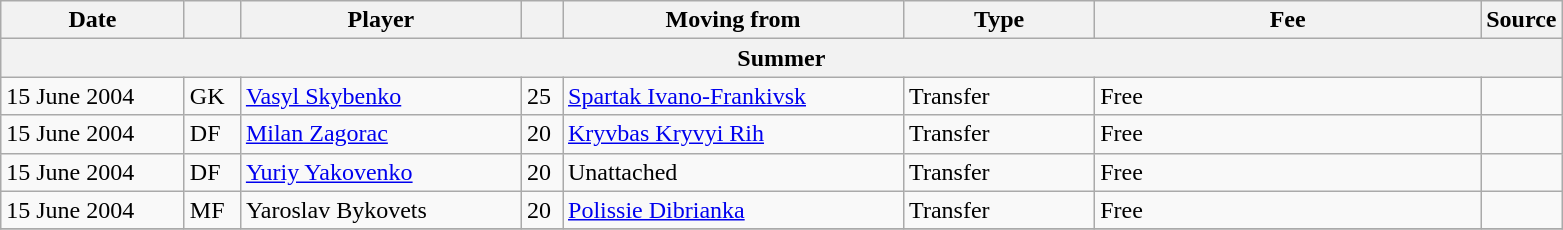<table class="wikitable sortable">
<tr>
<th style="width:115px;">Date</th>
<th style="width:30px;"></th>
<th style="width:180px;">Player</th>
<th style="width:20px;"></th>
<th style="width:220px;">Moving from</th>
<th style="width:120px;" class="unsortable">Type</th>
<th style="width:250px;" class="unsortable">Fee</th>
<th style="width:20px;">Source</th>
</tr>
<tr>
<th colspan=8>Summer</th>
</tr>
<tr>
<td>15 June 2004</td>
<td>GK</td>
<td> <a href='#'>Vasyl Skybenko</a></td>
<td>25</td>
<td> <a href='#'>Spartak Ivano-Frankivsk</a></td>
<td>Transfer</td>
<td>Free</td>
<td></td>
</tr>
<tr>
<td>15 June 2004</td>
<td>DF</td>
<td> <a href='#'>Milan Zagorac</a></td>
<td>20</td>
<td> <a href='#'>Kryvbas Kryvyi Rih</a></td>
<td>Transfer</td>
<td>Free</td>
<td></td>
</tr>
<tr>
<td>15 June 2004</td>
<td>DF</td>
<td> <a href='#'>Yuriy Yakovenko</a></td>
<td>20</td>
<td>Unattached</td>
<td>Transfer</td>
<td>Free</td>
<td></td>
</tr>
<tr>
<td>15 June 2004</td>
<td>MF</td>
<td> Yaroslav Bykovets</td>
<td>20</td>
<td> <a href='#'>Polissie Dibrianka</a></td>
<td>Transfer</td>
<td>Free</td>
<td></td>
</tr>
<tr>
</tr>
</table>
